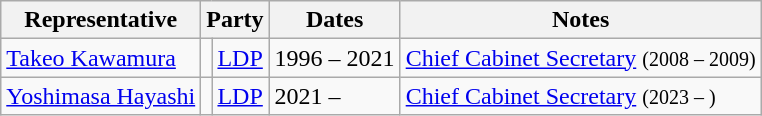<table class=wikitable>
<tr valign=bottom>
<th>Representative</th>
<th colspan="2">Party</th>
<th>Dates</th>
<th>Notes</th>
</tr>
<tr>
<td><a href='#'>Takeo Kawamura</a></td>
<td bgcolor=></td>
<td><a href='#'>LDP</a></td>
<td>1996 – 2021</td>
<td><a href='#'>Chief Cabinet Secretary</a> <small>(2008 – 2009)</small></td>
</tr>
<tr>
<td><a href='#'>Yoshimasa Hayashi</a></td>
<td bgcolor=></td>
<td><a href='#'>LDP</a></td>
<td>2021 –</td>
<td><a href='#'>Chief Cabinet Secretary</a> <small>(2023 – )</small></td>
</tr>
</table>
